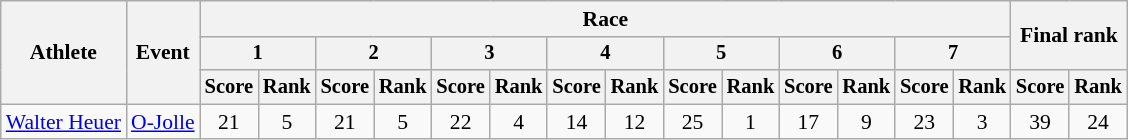<table class="wikitable" style="font-size:90%">
<tr>
<th rowspan="3">Athlete</th>
<th rowspan="3">Event</th>
<th colspan="14">Race</th>
<th rowspan=2 colspan="2">Final rank</th>
</tr>
<tr style="font-size:95%">
<th colspan="2">1</th>
<th colspan="2">2</th>
<th colspan="2">3</th>
<th colspan="2">4</th>
<th colspan="2">5</th>
<th colspan="2">6</th>
<th colspan="2">7</th>
</tr>
<tr style="font-size:95%">
<th>Score</th>
<th>Rank</th>
<th>Score</th>
<th>Rank</th>
<th>Score</th>
<th>Rank</th>
<th>Score</th>
<th>Rank</th>
<th>Score</th>
<th>Rank</th>
<th>Score</th>
<th>Rank</th>
<th>Score</th>
<th>Rank</th>
<th>Score</th>
<th>Rank</th>
</tr>
<tr align=center>
<td align=left><a href='#'>Walter Heuer</a></td>
<td align=left><a href='#'>O-Jolle</a></td>
<td>21</td>
<td>5</td>
<td>21</td>
<td>5</td>
<td>22</td>
<td>4</td>
<td>14</td>
<td>12</td>
<td>25</td>
<td>1</td>
<td>17</td>
<td>9</td>
<td>23</td>
<td>3</td>
<td>39</td>
<td>24</td>
</tr>
</table>
